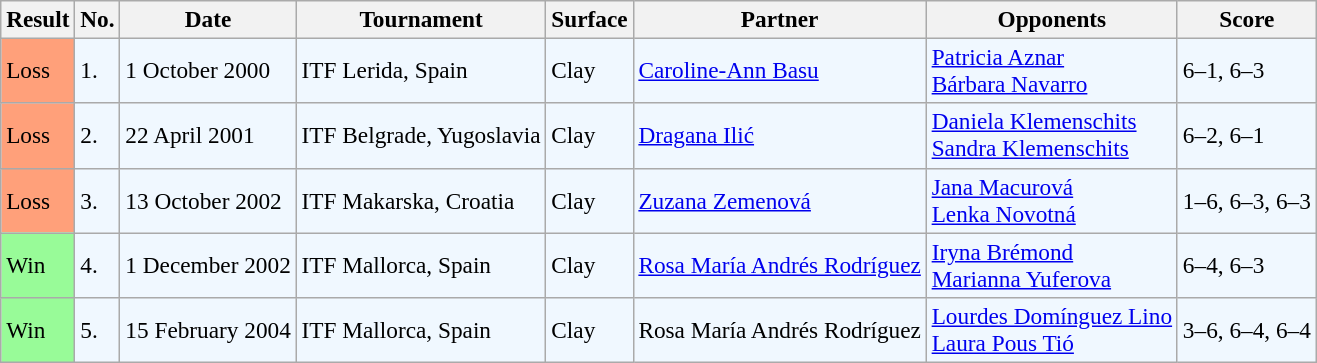<table class="sortable wikitable" style="font-size:97%;">
<tr>
<th>Result</th>
<th>No.</th>
<th>Date</th>
<th>Tournament</th>
<th>Surface</th>
<th>Partner</th>
<th>Opponents</th>
<th class="unsortable">Score</th>
</tr>
<tr bgcolor="#f0f8ff">
<td style="background:#ffa07a;">Loss</td>
<td>1.</td>
<td>1 October 2000</td>
<td>ITF Lerida, Spain</td>
<td>Clay</td>
<td> <a href='#'>Caroline-Ann Basu</a></td>
<td> <a href='#'>Patricia Aznar</a> <br>  <a href='#'>Bárbara Navarro</a></td>
<td>6–1, 6–3</td>
</tr>
<tr bgcolor="#f0f8ff">
<td style="background:#ffa07a;">Loss</td>
<td>2.</td>
<td>22 April 2001</td>
<td>ITF Belgrade, Yugoslavia</td>
<td>Clay</td>
<td> <a href='#'>Dragana Ilić</a></td>
<td> <a href='#'>Daniela Klemenschits</a> <br>  <a href='#'>Sandra Klemenschits</a></td>
<td>6–2, 6–1</td>
</tr>
<tr bgcolor="#f0f8ff">
<td style="background:#ffa07a;">Loss</td>
<td>3.</td>
<td>13 October 2002</td>
<td>ITF Makarska, Croatia</td>
<td>Clay</td>
<td> <a href='#'>Zuzana Zemenová</a></td>
<td> <a href='#'>Jana Macurová</a> <br>  <a href='#'>Lenka Novotná</a></td>
<td>1–6, 6–3, 6–3</td>
</tr>
<tr bgcolor="#f0f8ff">
<td style="background:#98fb98;">Win</td>
<td>4.</td>
<td>1 December 2002</td>
<td>ITF Mallorca, Spain</td>
<td>Clay</td>
<td> <a href='#'>Rosa María Andrés Rodríguez</a></td>
<td> <a href='#'>Iryna Brémond</a> <br>  <a href='#'>Marianna Yuferova</a></td>
<td>6–4, 6–3</td>
</tr>
<tr bgcolor="#f0f8ff">
<td style="background:#98fb98;">Win</td>
<td>5.</td>
<td>15 February 2004</td>
<td>ITF Mallorca, Spain</td>
<td>Clay</td>
<td> Rosa María Andrés Rodríguez</td>
<td> <a href='#'>Lourdes Domínguez Lino</a> <br>  <a href='#'>Laura Pous Tió</a></td>
<td>3–6, 6–4, 6–4</td>
</tr>
</table>
